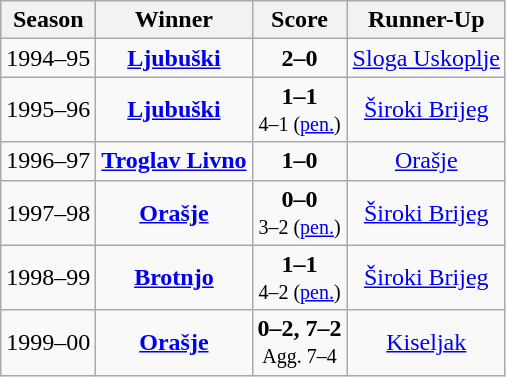<table class="wikitable" style="text-align: center;">
<tr>
<th>Season</th>
<th>Winner</th>
<th>Score</th>
<th>Runner-Up</th>
</tr>
<tr>
<td>1994–95</td>
<td><strong><a href='#'>Ljubuški</a></strong></td>
<td><strong>2–0</strong></td>
<td><a href='#'>Sloga Uskoplje</a></td>
</tr>
<tr>
<td>1995–96</td>
<td><strong><a href='#'>Ljubuški</a></strong></td>
<td><strong>1–1</strong> <br> <small>4–1 (<a href='#'>pen.</a>)</small></td>
<td><a href='#'>Široki Brijeg</a></td>
</tr>
<tr>
<td>1996–97</td>
<td><strong><a href='#'>Troglav Livno</a></strong></td>
<td><strong>1–0</strong></td>
<td><a href='#'>Orašje</a></td>
</tr>
<tr>
<td>1997–98</td>
<td><strong><a href='#'>Orašje</a></strong></td>
<td><strong>0–0</strong> <br> <small>3–2 (<a href='#'>pen.</a>)</small></td>
<td><a href='#'>Široki Brijeg</a></td>
</tr>
<tr>
<td>1998–99</td>
<td><strong><a href='#'>Brotnjo</a></strong></td>
<td><strong>1–1</strong> <br> <small>4–2 (<a href='#'>pen.</a>)</small></td>
<td><a href='#'>Široki Brijeg</a></td>
</tr>
<tr>
<td>1999–00</td>
<td><strong><a href='#'>Orašje</a></strong></td>
<td><strong>0–2, 7–2</strong> <br> <small>Agg. 7–4</small></td>
<td><a href='#'>Kiseljak</a></td>
</tr>
</table>
